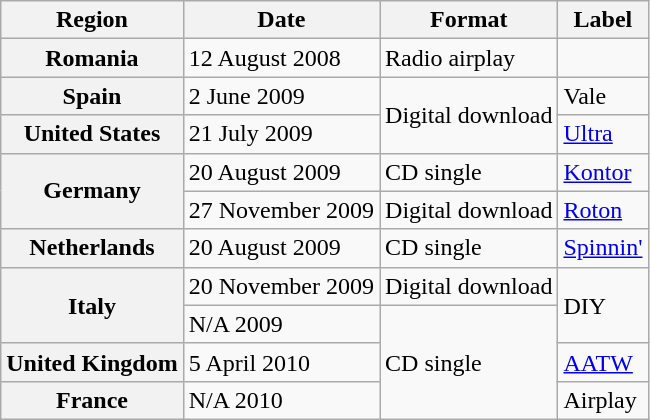<table class="wikitable plainrowheaders unsortable">
<tr>
<th>Region</th>
<th>Date</th>
<th>Format</th>
<th>Label</th>
</tr>
<tr>
<th scope="row">Romania</th>
<td>12 August 2008</td>
<td>Radio airplay</td>
<td></td>
</tr>
<tr>
<th scope="row">Spain</th>
<td>2 June 2009</td>
<td rowspan="2">Digital download</td>
<td>Vale</td>
</tr>
<tr>
<th scope="row">United States</th>
<td>21 July 2009</td>
<td><a href='#'>Ultra</a></td>
</tr>
<tr>
<th scope="row" rowspan="2">Germany</th>
<td>20 August 2009</td>
<td>CD single</td>
<td><a href='#'>Kontor</a></td>
</tr>
<tr>
<td>27 November 2009</td>
<td>Digital download</td>
<td><a href='#'>Roton</a></td>
</tr>
<tr>
<th scope="row">Netherlands</th>
<td>20 August 2009</td>
<td>CD single</td>
<td><a href='#'>Spinnin'</a></td>
</tr>
<tr>
<th scope="row" rowspan="2">Italy</th>
<td>20 November 2009</td>
<td>Digital download</td>
<td rowspan="2">DIY</td>
</tr>
<tr>
<td>N/A 2009</td>
<td rowspan="3">CD single</td>
</tr>
<tr>
<th scope="row">United Kingdom</th>
<td>5 April 2010</td>
<td><a href='#'>AATW</a></td>
</tr>
<tr>
<th scope="row">France</th>
<td>N/A 2010</td>
<td>Airplay</td>
</tr>
</table>
